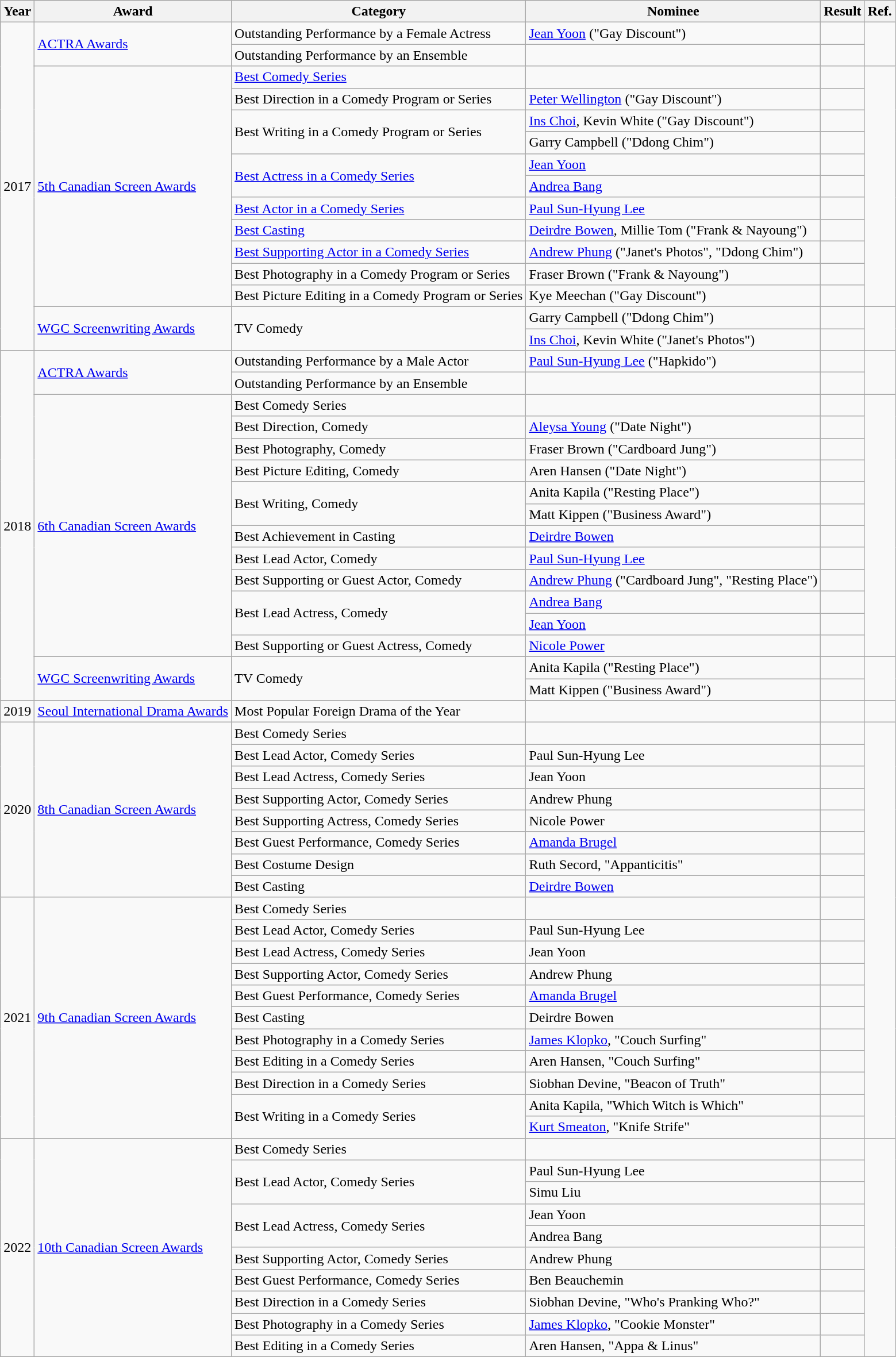<table class="wikitable">
<tr>
<th>Year</th>
<th>Award</th>
<th>Category</th>
<th>Nominee</th>
<th>Result</th>
<th>Ref.</th>
</tr>
<tr>
<td rowspan=15>2017</td>
<td rowspan=2><a href='#'>ACTRA Awards</a></td>
<td>Outstanding Performance by a Female Actress</td>
<td><a href='#'>Jean Yoon</a> ("Gay Discount")</td>
<td></td>
<td rowspan=2></td>
</tr>
<tr>
<td>Outstanding Performance by an Ensemble</td>
<td></td>
<td></td>
</tr>
<tr>
<td rowspan=11><a href='#'>5th Canadian Screen Awards</a></td>
<td><a href='#'>Best Comedy Series</a></td>
<td></td>
<td></td>
<td rowspan=11></td>
</tr>
<tr>
<td>Best Direction in a Comedy Program or Series</td>
<td><a href='#'>Peter Wellington</a> ("Gay Discount")</td>
<td></td>
</tr>
<tr>
<td rowspan=2>Best Writing in a Comedy Program or Series</td>
<td><a href='#'>Ins Choi</a>, Kevin White ("Gay Discount")</td>
<td></td>
</tr>
<tr>
<td>Garry Campbell ("Ddong Chim")</td>
<td></td>
</tr>
<tr>
<td rowspan=2><a href='#'>Best Actress in a Comedy Series</a></td>
<td><a href='#'>Jean Yoon</a></td>
<td></td>
</tr>
<tr>
<td><a href='#'>Andrea Bang</a></td>
<td></td>
</tr>
<tr>
<td><a href='#'>Best Actor in a Comedy Series</a></td>
<td><a href='#'>Paul Sun-Hyung Lee</a></td>
<td></td>
</tr>
<tr>
<td><a href='#'>Best Casting</a></td>
<td><a href='#'>Deirdre Bowen</a>, Millie Tom ("Frank & Nayoung")</td>
<td></td>
</tr>
<tr>
<td><a href='#'>Best Supporting Actor in a Comedy Series</a></td>
<td><a href='#'>Andrew Phung</a> ("Janet's Photos", "Ddong Chim")</td>
<td></td>
</tr>
<tr>
<td>Best Photography in a Comedy Program or Series</td>
<td>Fraser Brown ("Frank & Nayoung")</td>
<td></td>
</tr>
<tr>
<td>Best Picture Editing in a Comedy Program or Series</td>
<td>Kye Meechan ("Gay Discount")</td>
<td></td>
</tr>
<tr>
<td rowspan=2><a href='#'>WGC Screenwriting Awards</a></td>
<td rowspan=2>TV Comedy</td>
<td>Garry Campbell ("Ddong Chim")</td>
<td></td>
<td rowspan=2></td>
</tr>
<tr>
<td><a href='#'>Ins Choi</a>, Kevin White ("Janet's Photos")</td>
<td></td>
</tr>
<tr>
<td rowspan=16>2018</td>
<td rowspan=2><a href='#'>ACTRA Awards</a></td>
<td>Outstanding Performance by a Male Actor</td>
<td><a href='#'>Paul Sun-Hyung Lee</a> ("Hapkido")</td>
<td></td>
<td rowspan=2></td>
</tr>
<tr>
<td>Outstanding Performance by an Ensemble</td>
<td></td>
<td></td>
</tr>
<tr>
<td rowspan=12><a href='#'>6th Canadian Screen Awards</a></td>
<td>Best Comedy Series</td>
<td></td>
<td></td>
<td rowspan=12></td>
</tr>
<tr>
<td>Best Direction, Comedy</td>
<td><a href='#'>Aleysa Young</a> ("Date Night")</td>
<td></td>
</tr>
<tr>
<td>Best Photography, Comedy</td>
<td>Fraser Brown ("Cardboard Jung")</td>
<td></td>
</tr>
<tr>
<td>Best Picture Editing, Comedy</td>
<td>Aren Hansen ("Date Night")</td>
<td></td>
</tr>
<tr>
<td rowspan=2>Best Writing, Comedy</td>
<td>Anita Kapila ("Resting Place")</td>
<td></td>
</tr>
<tr>
<td>Matt Kippen ("Business Award")</td>
<td></td>
</tr>
<tr>
<td>Best Achievement in Casting</td>
<td><a href='#'>Deirdre Bowen</a></td>
<td></td>
</tr>
<tr>
<td>Best Lead Actor, Comedy</td>
<td><a href='#'>Paul Sun-Hyung Lee</a></td>
<td></td>
</tr>
<tr>
<td>Best Supporting or Guest Actor, Comedy</td>
<td><a href='#'>Andrew Phung</a> ("Cardboard Jung", "Resting Place")</td>
<td></td>
</tr>
<tr>
<td rowspan=2>Best Lead Actress, Comedy</td>
<td><a href='#'>Andrea Bang</a></td>
<td></td>
</tr>
<tr>
<td><a href='#'>Jean Yoon</a></td>
<td></td>
</tr>
<tr>
<td>Best Supporting or Guest Actress, Comedy</td>
<td><a href='#'>Nicole Power</a></td>
<td></td>
</tr>
<tr>
<td rowspan=2><a href='#'>WGC Screenwriting Awards</a></td>
<td rowspan=2>TV Comedy</td>
<td>Anita Kapila ("Resting Place")</td>
<td></td>
<td rowspan=2></td>
</tr>
<tr>
<td>Matt Kippen ("Business Award")</td>
<td></td>
</tr>
<tr>
<td>2019</td>
<td><a href='#'>Seoul International Drama Awards</a></td>
<td>Most Popular Foreign Drama of the Year</td>
<td></td>
<td></td>
<td></td>
</tr>
<tr>
<td rowspan=8>2020</td>
<td rowspan=8><a href='#'>8th Canadian Screen Awards</a></td>
<td>Best Comedy Series</td>
<td></td>
<td></td>
</tr>
<tr>
<td>Best Lead Actor, Comedy Series</td>
<td>Paul Sun-Hyung Lee</td>
<td></td>
</tr>
<tr>
<td>Best Lead Actress, Comedy Series</td>
<td>Jean Yoon</td>
<td></td>
</tr>
<tr>
<td>Best Supporting Actor, Comedy Series</td>
<td>Andrew Phung</td>
<td></td>
</tr>
<tr>
<td>Best Supporting Actress, Comedy Series</td>
<td>Nicole Power</td>
<td></td>
</tr>
<tr>
<td>Best Guest Performance, Comedy Series</td>
<td><a href='#'>Amanda Brugel</a></td>
<td></td>
</tr>
<tr>
<td>Best Costume Design</td>
<td>Ruth Secord, "Appanticitis"</td>
<td></td>
</tr>
<tr>
<td>Best Casting</td>
<td><a href='#'>Deirdre Bowen</a></td>
<td></td>
</tr>
<tr>
<td rowspan=11>2021</td>
<td rowspan=11><a href='#'>9th Canadian Screen Awards</a></td>
<td>Best Comedy Series</td>
<td></td>
<td></td>
</tr>
<tr>
<td>Best Lead Actor, Comedy Series</td>
<td>Paul Sun-Hyung Lee</td>
<td></td>
</tr>
<tr>
<td>Best Lead Actress, Comedy Series</td>
<td>Jean Yoon</td>
<td></td>
</tr>
<tr>
<td>Best Supporting Actor, Comedy Series</td>
<td>Andrew Phung</td>
<td></td>
</tr>
<tr>
<td>Best Guest Performance, Comedy Series</td>
<td><a href='#'>Amanda Brugel</a></td>
<td></td>
</tr>
<tr>
<td>Best Casting</td>
<td>Deirdre Bowen</td>
<td></td>
</tr>
<tr>
<td>Best Photography in a Comedy Series</td>
<td><a href='#'>James Klopko</a>, "Couch Surfing"</td>
<td></td>
</tr>
<tr>
<td>Best Editing in a Comedy Series</td>
<td>Aren Hansen, "Couch Surfing"</td>
<td></td>
</tr>
<tr>
<td>Best Direction in a Comedy Series</td>
<td>Siobhan Devine, "Beacon of Truth"</td>
<td></td>
</tr>
<tr>
<td rowspan=2>Best Writing in a Comedy Series</td>
<td>Anita Kapila, "Which Witch is Which"</td>
<td></td>
</tr>
<tr>
<td><a href='#'>Kurt Smeaton</a>, "Knife Strife"</td>
<td></td>
</tr>
<tr>
<td rowspan=10>2022</td>
<td rowspan=10><a href='#'>10th Canadian Screen Awards</a></td>
<td>Best Comedy Series</td>
<td></td>
<td></td>
<td rowspan=10></td>
</tr>
<tr>
<td rowspan=2>Best Lead Actor, Comedy Series</td>
<td>Paul Sun-Hyung Lee</td>
<td></td>
</tr>
<tr>
<td>Simu Liu</td>
<td></td>
</tr>
<tr>
<td rowspan=2>Best Lead Actress, Comedy Series</td>
<td>Jean Yoon</td>
<td></td>
</tr>
<tr>
<td>Andrea Bang</td>
<td></td>
</tr>
<tr>
<td>Best Supporting Actor, Comedy Series</td>
<td>Andrew Phung</td>
<td></td>
</tr>
<tr>
<td>Best Guest Performance, Comedy Series</td>
<td>Ben Beauchemin</td>
<td></td>
</tr>
<tr>
<td>Best Direction in a Comedy Series</td>
<td>Siobhan Devine, "Who's Pranking Who?"</td>
<td></td>
</tr>
<tr>
<td>Best Photography in a Comedy Series</td>
<td><a href='#'>James Klopko</a>, "Cookie Monster"</td>
<td></td>
</tr>
<tr>
<td>Best Editing in a Comedy Series</td>
<td>Aren Hansen, "Appa & Linus"</td>
<td></td>
</tr>
</table>
